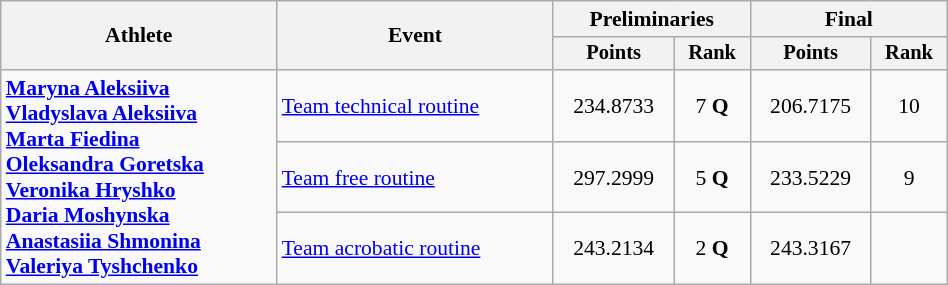<table class="wikitable" style="text-align:center; font-size:90%; width:50%;">
<tr>
<th rowspan="2">Athlete</th>
<th rowspan="2">Event</th>
<th colspan="2">Preliminaries</th>
<th colspan="2">Final</th>
</tr>
<tr style="font-size:95%">
<th>Points</th>
<th>Rank</th>
<th>Points</th>
<th>Rank</th>
</tr>
<tr>
<td align=left rowspan=3><strong><a href='#'>Maryna Aleksiiva</a><br><a href='#'>Vladyslava Aleksiiva</a><br><a href='#'>Marta Fiedina</a><br><a href='#'>Oleksandra Goretska</a><br> <a href='#'>Veronika Hryshko</a><br><a href='#'>Daria Moshynska</a><br><a href='#'>Anastasiia Shmonina</a><br><a href='#'>Valeriya Tyshchenko</a></strong></td>
<td align=left><a href='#'>Team technical routine</a></td>
<td>234.8733</td>
<td>7 <strong>Q</strong></td>
<td>206.7175</td>
<td>10</td>
</tr>
<tr>
<td align=left><a href='#'>Team free routine</a></td>
<td>297.2999</td>
<td>5 <strong>Q</strong></td>
<td>233.5229</td>
<td>9</td>
</tr>
<tr>
<td align=left><a href='#'>Team acrobatic routine</a></td>
<td>243.2134</td>
<td>2 <strong>Q</strong></td>
<td>243.3167</td>
<td></td>
</tr>
</table>
